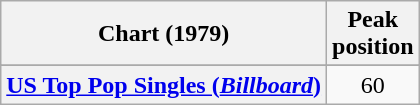<table class="wikitable sortable plainrowheaders" style="text-align:center">
<tr>
<th>Chart (1979)</th>
<th>Peak<br>position</th>
</tr>
<tr>
</tr>
<tr>
<th scope="row"><a href='#'>US Top Pop Singles (<em>Billboard</em>)</a></th>
<td align="center">60</td>
</tr>
</table>
